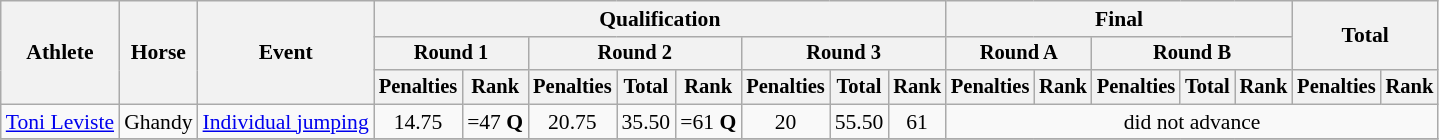<table class="wikitable" style="font-size:90%">
<tr>
<th rowspan="3">Athlete</th>
<th rowspan="3">Horse</th>
<th rowspan="3">Event</th>
<th colspan="8">Qualification</th>
<th colspan="5">Final</th>
<th rowspan=2 colspan="2">Total</th>
</tr>
<tr style="font-size:95%">
<th colspan="2">Round 1</th>
<th colspan="3">Round 2</th>
<th colspan="3">Round 3</th>
<th colspan="2">Round A</th>
<th colspan="3">Round B</th>
</tr>
<tr style="font-size:95%">
<th>Penalties</th>
<th>Rank</th>
<th>Penalties</th>
<th>Total</th>
<th>Rank</th>
<th>Penalties</th>
<th>Total</th>
<th>Rank</th>
<th>Penalties</th>
<th>Rank</th>
<th>Penalties</th>
<th>Total</th>
<th>Rank</th>
<th>Penalties</th>
<th>Rank</th>
</tr>
<tr align=center>
<td align=left><a href='#'>Toni Leviste</a></td>
<td align=left>Ghandy</td>
<td><a href='#'>Individual jumping</a></td>
<td>14.75</td>
<td>=47 <strong>Q</strong></td>
<td>20.75</td>
<td>35.50</td>
<td>=61 <strong>Q</strong></td>
<td>20</td>
<td>55.50</td>
<td>61</td>
<td colspan=7>did not advance</td>
</tr>
<tr>
</tr>
</table>
